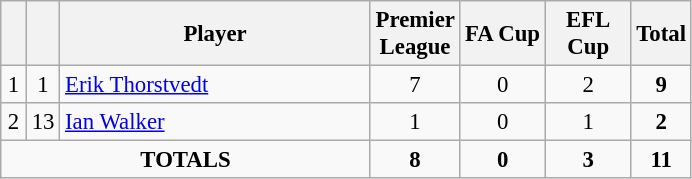<table class="wikitable sortable" style="font-size: 95%; text-align: center;">
<tr>
<th width=10></th>
<th width=10></th>
<th width=200>Player</th>
<th width=50>Premier League</th>
<th width=50>FA Cup</th>
<th width=50>EFL Cup</th>
<th>Total</th>
</tr>
<tr>
<td>1</td>
<td>1</td>
<td align="left"> <a href='#'>Erik Thorstvedt</a></td>
<td>7</td>
<td>0</td>
<td>2</td>
<td><strong>9</strong></td>
</tr>
<tr>
<td>2</td>
<td>13</td>
<td align="left"> <a href='#'>Ian Walker</a></td>
<td>1</td>
<td>0</td>
<td>1</td>
<td><strong>2</strong></td>
</tr>
<tr>
<td colspan="3"><strong>TOTALS</strong></td>
<td><strong>8</strong></td>
<td><strong>0</strong></td>
<td><strong>3</strong></td>
<td><strong>11</strong></td>
</tr>
</table>
